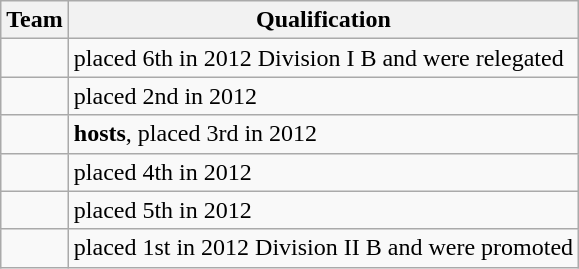<table class="wikitable">
<tr>
<th>Team</th>
<th>Qualification</th>
</tr>
<tr>
<td></td>
<td>placed 6th in 2012 Division I B and were relegated</td>
</tr>
<tr>
<td></td>
<td>placed 2nd in 2012</td>
</tr>
<tr>
<td></td>
<td><strong>hosts</strong>, placed 3rd in 2012</td>
</tr>
<tr>
<td></td>
<td>placed 4th in 2012</td>
</tr>
<tr>
<td></td>
<td>placed 5th in 2012</td>
</tr>
<tr>
<td></td>
<td>placed 1st in 2012 Division II B and were promoted</td>
</tr>
</table>
